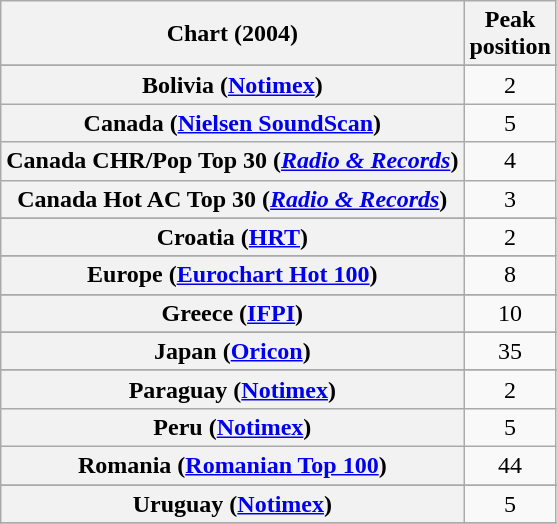<table class="wikitable sortable plainrowheaders" style="text-align:center">
<tr>
<th scope="col">Chart (2004)</th>
<th scope="col">Peak<br>position</th>
</tr>
<tr>
</tr>
<tr>
</tr>
<tr>
</tr>
<tr>
</tr>
<tr>
<th scope="row">Bolivia (<a href='#'>Notimex</a>)</th>
<td>2</td>
</tr>
<tr>
<th scope="row">Canada (<a href='#'>Nielsen SoundScan</a>)</th>
<td>5</td>
</tr>
<tr>
<th scope="row">Canada CHR/Pop Top 30 (<em><a href='#'>Radio & Records</a></em>)</th>
<td>4</td>
</tr>
<tr>
<th scope="row">Canada Hot AC Top 30 (<em><a href='#'>Radio & Records</a></em>)</th>
<td>3</td>
</tr>
<tr>
</tr>
<tr>
<th scope="row">Croatia (<a href='#'>HRT</a>)</th>
<td>2</td>
</tr>
<tr>
</tr>
<tr>
<th scope="row">Europe (<a href='#'>Eurochart Hot 100</a>)</th>
<td>8</td>
</tr>
<tr>
</tr>
<tr>
</tr>
<tr>
<th scope="row">Greece (<a href='#'>IFPI</a>)</th>
<td>10</td>
</tr>
<tr>
</tr>
<tr>
</tr>
<tr>
</tr>
<tr>
<th scope="row">Japan (<a href='#'>Oricon</a>)</th>
<td>35</td>
</tr>
<tr>
</tr>
<tr>
</tr>
<tr>
</tr>
<tr>
</tr>
<tr>
<th scope="row">Paraguay (<a href='#'>Notimex</a>)</th>
<td>2</td>
</tr>
<tr>
<th scope="row">Peru (<a href='#'>Notimex</a>)</th>
<td>5</td>
</tr>
<tr>
<th scope="row">Romania (<a href='#'>Romanian Top 100</a>)</th>
<td>44</td>
</tr>
<tr>
</tr>
<tr>
</tr>
<tr>
</tr>
<tr>
</tr>
<tr>
</tr>
<tr>
<th scope="row">Uruguay (<a href='#'>Notimex</a>)</th>
<td>5</td>
</tr>
<tr>
</tr>
<tr>
</tr>
<tr>
</tr>
</table>
